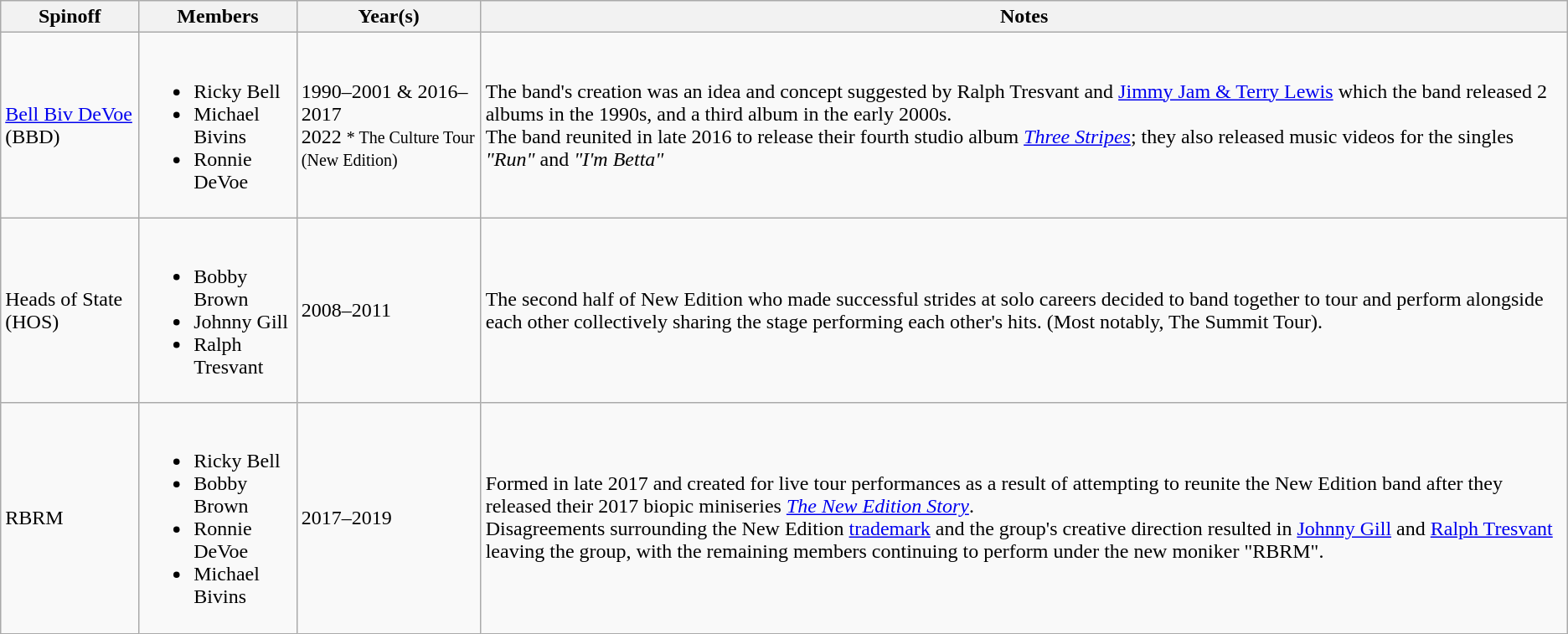<table class="wikitable">
<tr>
<th>Spinoff</th>
<th>Members</th>
<th>Year(s)</th>
<th>Notes</th>
</tr>
<tr>
<td><a href='#'>Bell Biv DeVoe</a> (BBD)</td>
<td><br><ul><li>Ricky Bell</li><li>Michael Bivins</li><li>Ronnie DeVoe</li></ul></td>
<td>1990–2001 & 2016–2017<br>2022
<small>* The Culture Tour (New Edition)</small></td>
<td>The band's creation was an idea and concept suggested by Ralph Tresvant and <a href='#'>Jimmy Jam & Terry Lewis</a> which the band released 2 albums in the 1990s, and a third album in the early 2000s.<br>The band reunited in late 2016 to release their fourth studio album <em><a href='#'>Three Stripes</a></em>; they also released music videos for the singles <em>"Run"</em> and <em>"I'm Betta"</em></td>
</tr>
<tr>
<td>Heads of State (HOS)</td>
<td><br><ul><li>Bobby Brown</li><li>Johnny Gill</li><li>Ralph Tresvant</li></ul></td>
<td>2008–2011</td>
<td>The second half of New Edition who made successful strides at solo careers decided to band together to tour and perform alongside each other collectively sharing the stage performing each other's hits. (Most notably, The Summit Tour).</td>
</tr>
<tr>
<td>RBRM</td>
<td><br><ul><li>Ricky Bell</li><li>Bobby Brown</li><li>Ronnie DeVoe</li><li>Michael Bivins</li></ul></td>
<td>2017–2019</td>
<td>Formed in late 2017 and created for live tour performances as a result of attempting to reunite the New Edition band after they released their 2017 biopic miniseries <em><a href='#'>The New Edition Story</a></em>.<br>Disagreements surrounding the New Edition <a href='#'>trademark</a> and the group's creative direction resulted in <a href='#'>Johnny Gill</a> and <a href='#'>Ralph Tresvant</a> leaving the group, with the remaining members continuing to perform under the new moniker "RBRM".</td>
</tr>
</table>
